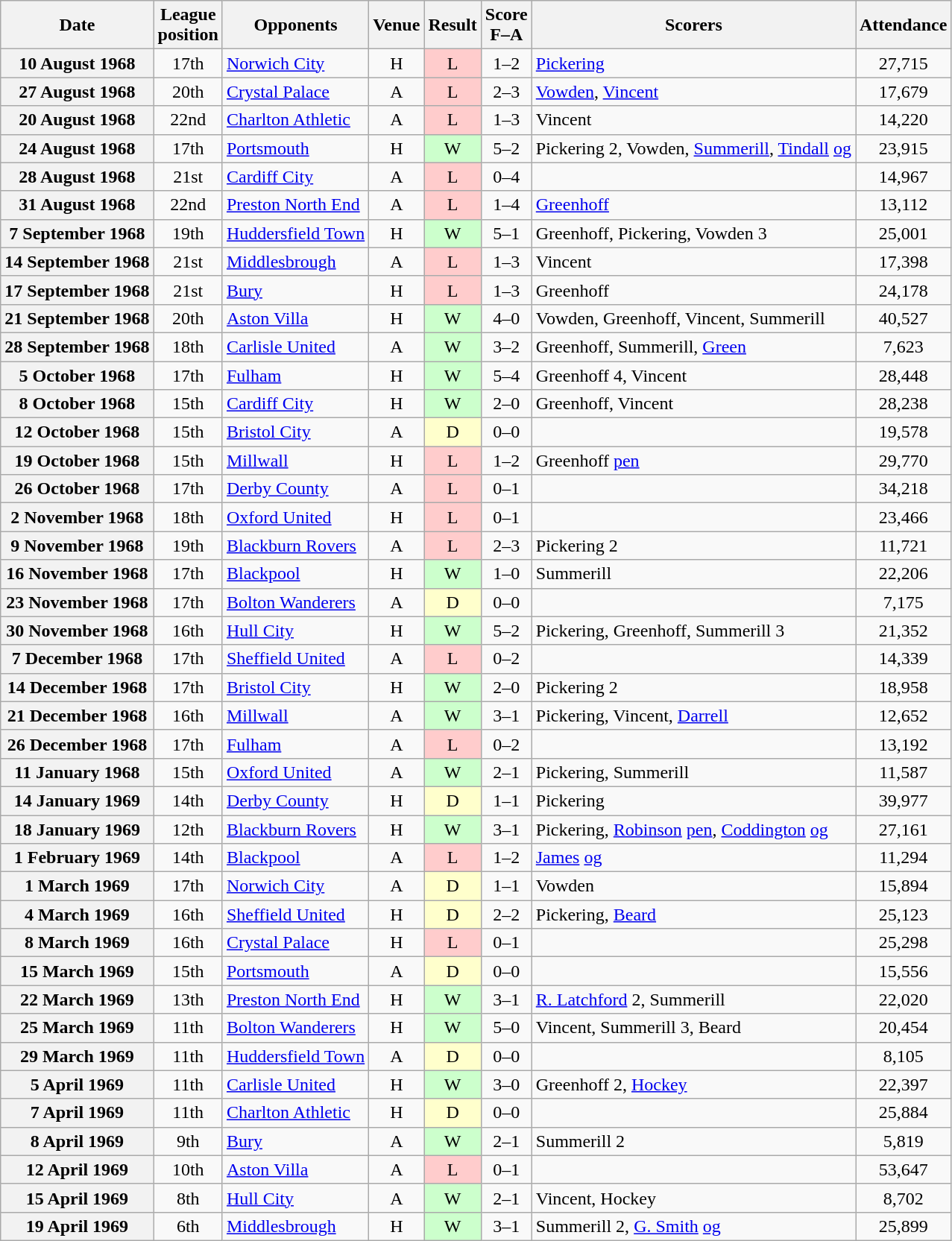<table class="wikitable plainrowheaders" style="text-align:center">
<tr>
<th scope="col">Date</th>
<th scope="col">League<br>position</th>
<th scope="col">Opponents</th>
<th scope="col">Venue</th>
<th scope="col">Result</th>
<th scope="col">Score<br>F–A</th>
<th scope="col">Scorers</th>
<th scope="col">Attendance</th>
</tr>
<tr>
<th scope="row">10 August 1968</th>
<td>17th</td>
<td align="left"><a href='#'>Norwich City</a></td>
<td>H</td>
<td style=background:#fcc>L</td>
<td>1–2</td>
<td align="left"><a href='#'>Pickering</a></td>
<td>27,715</td>
</tr>
<tr>
<th scope="row">27 August 1968</th>
<td>20th</td>
<td align="left"><a href='#'>Crystal Palace</a></td>
<td>A</td>
<td style=background:#fcc>L</td>
<td>2–3</td>
<td align="left"><a href='#'>Vowden</a>, <a href='#'>Vincent</a></td>
<td>17,679</td>
</tr>
<tr>
<th scope="row">20 August 1968</th>
<td>22nd</td>
<td align="left"><a href='#'>Charlton Athletic</a></td>
<td>A</td>
<td style=background:#fcc>L</td>
<td>1–3</td>
<td align="left">Vincent</td>
<td>14,220</td>
</tr>
<tr>
<th scope="row">24 August 1968</th>
<td>17th</td>
<td align="left"><a href='#'>Portsmouth</a></td>
<td>H</td>
<td style=background:#cfc>W</td>
<td>5–2</td>
<td align="left">Pickering 2, Vowden, <a href='#'>Summerill</a>, <a href='#'>Tindall</a> <a href='#'>og</a></td>
<td>23,915</td>
</tr>
<tr>
<th scope="row">28 August 1968</th>
<td>21st</td>
<td align="left"><a href='#'>Cardiff City</a></td>
<td>A</td>
<td style=background:#fcc>L</td>
<td>0–4</td>
<td align="left"></td>
<td>14,967</td>
</tr>
<tr>
<th scope="row">31 August 1968</th>
<td>22nd</td>
<td align="left"><a href='#'>Preston North End</a></td>
<td>A</td>
<td style=background:#fcc>L</td>
<td>1–4</td>
<td align="left"><a href='#'>Greenhoff</a></td>
<td>13,112</td>
</tr>
<tr>
<th scope="row">7 September 1968</th>
<td>19th</td>
<td align="left"><a href='#'>Huddersfield Town</a></td>
<td>H</td>
<td style=background:#cfc>W</td>
<td>5–1</td>
<td align="left">Greenhoff, Pickering, Vowden 3</td>
<td>25,001</td>
</tr>
<tr>
<th scope="row">14 September 1968</th>
<td>21st</td>
<td align="left"><a href='#'>Middlesbrough</a></td>
<td>A</td>
<td style=background:#fcc>L</td>
<td>1–3</td>
<td align="left">Vincent</td>
<td>17,398</td>
</tr>
<tr>
<th scope="row">17 September 1968</th>
<td>21st</td>
<td align="left"><a href='#'>Bury</a></td>
<td>H</td>
<td style=background:#fcc>L</td>
<td>1–3</td>
<td align="left">Greenhoff</td>
<td>24,178</td>
</tr>
<tr>
<th scope="row">21 September 1968</th>
<td>20th</td>
<td align="left"><a href='#'>Aston Villa</a></td>
<td>H</td>
<td style=background:#cfc>W</td>
<td>4–0</td>
<td align="left">Vowden, Greenhoff, Vincent, Summerill</td>
<td>40,527</td>
</tr>
<tr>
<th scope="row">28 September 1968</th>
<td>18th</td>
<td align="left"><a href='#'>Carlisle United</a></td>
<td>A</td>
<td style=background:#cfc>W</td>
<td>3–2</td>
<td align="left">Greenhoff, Summerill, <a href='#'>Green</a></td>
<td>7,623</td>
</tr>
<tr>
<th scope="row">5 October 1968</th>
<td>17th</td>
<td align="left"><a href='#'>Fulham</a></td>
<td>H</td>
<td style=background:#cfc>W</td>
<td>5–4</td>
<td align="left">Greenhoff 4, Vincent</td>
<td>28,448</td>
</tr>
<tr>
<th scope="row">8 October 1968</th>
<td>15th</td>
<td align="left"><a href='#'>Cardiff City</a></td>
<td>H</td>
<td style=background:#cfc>W</td>
<td>2–0</td>
<td align="left">Greenhoff, Vincent</td>
<td>28,238</td>
</tr>
<tr>
<th scope="row">12 October 1968</th>
<td>15th</td>
<td align="left"><a href='#'>Bristol City</a></td>
<td>A</td>
<td style=background:#ffc>D</td>
<td>0–0</td>
<td align="left"></td>
<td>19,578</td>
</tr>
<tr>
<th scope="row">19 October 1968</th>
<td>15th</td>
<td align="left"><a href='#'>Millwall</a></td>
<td>H</td>
<td style=background:#fcc>L</td>
<td>1–2</td>
<td align="left">Greenhoff <a href='#'>pen</a></td>
<td>29,770</td>
</tr>
<tr>
<th scope="row">26 October 1968</th>
<td>17th</td>
<td align="left"><a href='#'>Derby County</a></td>
<td>A</td>
<td style=background:#fcc>L</td>
<td>0–1</td>
<td align="left"></td>
<td>34,218</td>
</tr>
<tr>
<th scope="row">2 November 1968</th>
<td>18th</td>
<td align="left"><a href='#'>Oxford United</a></td>
<td>H</td>
<td style=background:#fcc>L</td>
<td>0–1</td>
<td align="left"></td>
<td>23,466</td>
</tr>
<tr>
<th scope="row">9 November 1968</th>
<td>19th</td>
<td align="left"><a href='#'>Blackburn Rovers</a></td>
<td>A</td>
<td style=background:#fcc>L</td>
<td>2–3</td>
<td align="left">Pickering 2</td>
<td>11,721</td>
</tr>
<tr>
<th scope="row">16 November 1968</th>
<td>17th</td>
<td align="left"><a href='#'>Blackpool</a></td>
<td>H</td>
<td style=background:#cfc>W</td>
<td>1–0</td>
<td align="left">Summerill</td>
<td>22,206</td>
</tr>
<tr>
<th scope="row">23 November 1968</th>
<td>17th</td>
<td align="left"><a href='#'>Bolton Wanderers</a></td>
<td>A</td>
<td style=background:#ffc>D</td>
<td>0–0</td>
<td align="left"></td>
<td>7,175</td>
</tr>
<tr>
<th scope="row">30 November 1968</th>
<td>16th</td>
<td align="left"><a href='#'>Hull City</a></td>
<td>H</td>
<td style=background:#cfc>W</td>
<td>5–2</td>
<td align="left">Pickering, Greenhoff, Summerill 3</td>
<td>21,352</td>
</tr>
<tr>
<th scope="row">7 December 1968</th>
<td>17th</td>
<td align="left"><a href='#'>Sheffield United</a></td>
<td>A</td>
<td style=background:#fcc>L</td>
<td>0–2</td>
<td align="left"></td>
<td>14,339</td>
</tr>
<tr>
<th scope="row">14 December 1968</th>
<td>17th</td>
<td align="left"><a href='#'>Bristol City</a></td>
<td>H</td>
<td style=background:#cfc>W</td>
<td>2–0</td>
<td align="left">Pickering 2</td>
<td>18,958</td>
</tr>
<tr>
<th scope="row">21 December 1968</th>
<td>16th</td>
<td align="left"><a href='#'>Millwall</a></td>
<td>A</td>
<td style=background:#cfc>W</td>
<td>3–1</td>
<td align="left">Pickering, Vincent, <a href='#'>Darrell</a></td>
<td>12,652</td>
</tr>
<tr>
<th scope="row">26 December 1968</th>
<td>17th</td>
<td align="left"><a href='#'>Fulham</a></td>
<td>A</td>
<td style=background:#fcc>L</td>
<td>0–2</td>
<td align="left"></td>
<td>13,192</td>
</tr>
<tr>
<th scope="row">11 January 1968</th>
<td>15th</td>
<td align="left"><a href='#'>Oxford United</a></td>
<td>A</td>
<td style=background:#cfc>W</td>
<td>2–1</td>
<td align="left">Pickering, Summerill</td>
<td>11,587</td>
</tr>
<tr>
<th scope="row">14 January 1969</th>
<td>14th</td>
<td align="left"><a href='#'>Derby County</a></td>
<td>H</td>
<td style=background:#ffc>D</td>
<td>1–1</td>
<td align="left">Pickering</td>
<td>39,977</td>
</tr>
<tr>
<th scope="row">18 January 1969</th>
<td>12th</td>
<td align="left"><a href='#'>Blackburn Rovers</a></td>
<td>H</td>
<td style=background:#cfc>W</td>
<td>3–1</td>
<td align="left">Pickering, <a href='#'>Robinson</a> <a href='#'>pen</a>, <a href='#'>Coddington</a> <a href='#'>og</a></td>
<td>27,161</td>
</tr>
<tr>
<th scope="row">1 February 1969</th>
<td>14th</td>
<td align="left"><a href='#'>Blackpool</a></td>
<td>A</td>
<td style=background:#fcc>L</td>
<td>1–2</td>
<td align="left"><a href='#'>James</a> <a href='#'>og</a></td>
<td>11,294</td>
</tr>
<tr>
<th scope="row">1 March 1969</th>
<td>17th</td>
<td align="left"><a href='#'>Norwich City</a></td>
<td>A</td>
<td style=background:#ffc>D</td>
<td>1–1</td>
<td align="left">Vowden</td>
<td>15,894</td>
</tr>
<tr>
<th scope="row">4 March 1969</th>
<td>16th</td>
<td align="left"><a href='#'>Sheffield United</a></td>
<td>H</td>
<td style=background:#ffc>D</td>
<td>2–2</td>
<td align="left">Pickering, <a href='#'>Beard</a></td>
<td>25,123</td>
</tr>
<tr>
<th scope="row">8 March 1969</th>
<td>16th</td>
<td align="left"><a href='#'>Crystal Palace</a></td>
<td>H</td>
<td style=background:#fcc>L</td>
<td>0–1</td>
<td align="left"></td>
<td>25,298</td>
</tr>
<tr>
<th scope="row">15 March 1969</th>
<td>15th</td>
<td align="left"><a href='#'>Portsmouth</a></td>
<td>A</td>
<td style=background:#ffc>D</td>
<td>0–0</td>
<td align="left"></td>
<td>15,556</td>
</tr>
<tr>
<th scope="row">22 March 1969</th>
<td>13th</td>
<td align="left"><a href='#'>Preston North End</a></td>
<td>H</td>
<td style=background:#cfc>W</td>
<td>3–1</td>
<td align="left"><a href='#'>R. Latchford</a> 2, Summerill</td>
<td>22,020</td>
</tr>
<tr>
<th scope="row">25 March 1969</th>
<td>11th</td>
<td align="left"><a href='#'>Bolton Wanderers</a></td>
<td>H</td>
<td style=background:#cfc>W</td>
<td>5–0</td>
<td align="left">Vincent, Summerill 3, Beard</td>
<td>20,454</td>
</tr>
<tr>
<th scope="row">29 March 1969</th>
<td>11th</td>
<td align="left"><a href='#'>Huddersfield Town</a></td>
<td>A</td>
<td style=background:#ffc>D</td>
<td>0–0</td>
<td align="left"></td>
<td>8,105</td>
</tr>
<tr>
<th scope="row">5 April 1969</th>
<td>11th</td>
<td align="left"><a href='#'>Carlisle United</a></td>
<td>H</td>
<td style=background:#cfc>W</td>
<td>3–0</td>
<td align="left">Greenhoff 2, <a href='#'>Hockey</a></td>
<td>22,397</td>
</tr>
<tr>
<th scope="row">7 April 1969</th>
<td>11th</td>
<td align="left"><a href='#'>Charlton Athletic</a></td>
<td>H</td>
<td style=background:#ffc>D</td>
<td>0–0</td>
<td align="left"></td>
<td>25,884</td>
</tr>
<tr>
<th scope="row">8 April 1969</th>
<td>9th</td>
<td align="left"><a href='#'>Bury</a></td>
<td>A</td>
<td style=background:#cfc>W</td>
<td>2–1</td>
<td align="left">Summerill 2</td>
<td>5,819</td>
</tr>
<tr>
<th scope="row">12 April 1969</th>
<td>10th</td>
<td align="left"><a href='#'>Aston Villa</a></td>
<td>A</td>
<td style=background:#fcc>L</td>
<td>0–1</td>
<td align="left"></td>
<td>53,647</td>
</tr>
<tr>
<th scope="row">15 April 1969</th>
<td>8th</td>
<td align="left"><a href='#'>Hull City</a></td>
<td>A</td>
<td style=background:#cfc>W</td>
<td>2–1</td>
<td align="left">Vincent, Hockey</td>
<td>8,702</td>
</tr>
<tr>
<th scope="row">19 April 1969</th>
<td>6th</td>
<td align="left"><a href='#'>Middlesbrough</a></td>
<td>H</td>
<td style=background:#cfc>W</td>
<td>3–1</td>
<td align="left">Summerill 2, <a href='#'>G. Smith</a> <a href='#'>og</a></td>
<td>25,899</td>
</tr>
</table>
